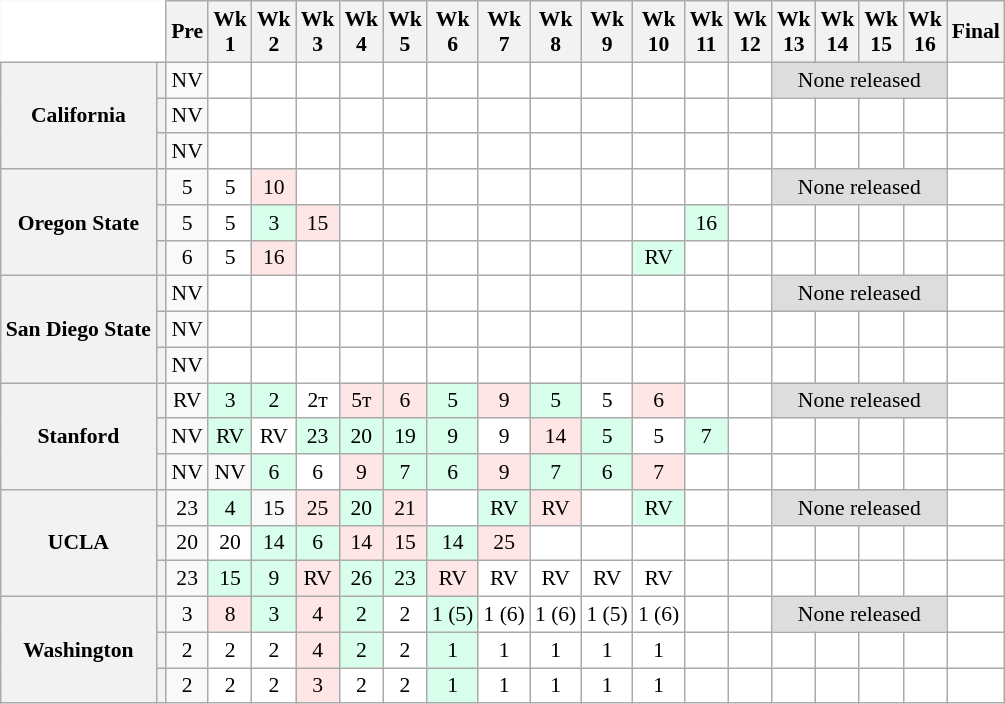<table class="wikitable" style="white-space:nowrap;font-size:90%;text-align:center;">
<tr>
<th colspan=2 style="background:white; border-top-style:hidden; border-left-style:hidden;"> </th>
<th>Pre</th>
<th>Wk<br> 1</th>
<th>Wk<br>2</th>
<th>Wk<br>3</th>
<th>Wk<br>4</th>
<th>Wk<br>5</th>
<th>Wk<br>6</th>
<th>Wk<br>7</th>
<th>Wk<br>8</th>
<th>Wk<br>9</th>
<th>Wk<br>10</th>
<th>Wk<br>11</th>
<th>Wk<br>12</th>
<th>Wk<br>13</th>
<th>Wk<br>14</th>
<th>Wk<br>15</th>
<th>Wk<br>16</th>
<th>Final</th>
</tr>
<tr>
<th rowspan=3 style=>California</th>
<th></th>
<td>NV</td>
<td style="background:#FFF;"></td>
<td style="background:#FFF;"></td>
<td style="background:#FFF;"></td>
<td style="background:#FFF;"></td>
<td style="background:#FFF;"></td>
<td style="background:#FFF;"></td>
<td style="background:#FFF;"></td>
<td style="background:#FFF;"></td>
<td style="background:#FFF;"></td>
<td style="background:#FFF;"></td>
<td style="background:#FFF;"></td>
<td style="background:#FFF;"></td>
<td colspan="4" style="background:#DDD;">None released</td>
<td style="background:#FFF;"></td>
</tr>
<tr>
<th></th>
<td>NV</td>
<td style="background:#FFF;"></td>
<td style="background:#FFF;"></td>
<td style="background:#FFF;"></td>
<td style="background:#FFF;"></td>
<td style="background:#FFF;"></td>
<td style="background:#FFF;"></td>
<td style="background:#FFF;"></td>
<td style="background:#FFF;"></td>
<td style="background:#FFF;"></td>
<td style="background:#FFF;"></td>
<td style="background:#FFF;"></td>
<td style="background:#FFF;"></td>
<td style="background:#FFF;"></td>
<td style="background:#FFF;"></td>
<td style="background:#FFF;"></td>
<td style="background:#FFF;"></td>
<td style="background:#FFF;"></td>
</tr>
<tr>
<th></th>
<td>NV</td>
<td style="background:#FFF;"></td>
<td style="background:#FFF;"></td>
<td style="background:#FFF;"></td>
<td style="background:#FFF;"></td>
<td style="background:#FFF;"></td>
<td style="background:#FFF;"></td>
<td style="background:#FFF;"></td>
<td style="background:#FFF;"></td>
<td style="background:#FFF;"></td>
<td style="background:#FFF;"></td>
<td style="background:#FFF;"></td>
<td style="background:#FFF;"></td>
<td style="background:#FFF;"></td>
<td style="background:#FFF;"></td>
<td style="background:#FFF;"></td>
<td style="background:#FFF;"></td>
<td style="background:#FFF;"></td>
</tr>
<tr>
<th rowspan=3 style=>Oregon State</th>
<th></th>
<td>5</td>
<td style="background:#FFF;">5</td>
<td style="background:#FFE6E6;">10</td>
<td style="background:#FFF;"></td>
<td style="background:#FFF;"></td>
<td style="background:#FFF;"></td>
<td style="background:#FFF;"></td>
<td style="background:#FFF;"></td>
<td style="background:#FFF;"></td>
<td style="background:#FFF;"></td>
<td style="background:#FFF;"></td>
<td style="background:#FFF;"></td>
<td style="background:#FFF;"></td>
<td colspan="4" style="background:#DDD;">None released</td>
<td style="background:#FFF;"></td>
</tr>
<tr>
<th></th>
<td>5</td>
<td style="background:#FFF;">5</td>
<td style="background:#D8FFEB;">3</td>
<td style="background:#FFE6E6;">15</td>
<td style="background:#FFF;"></td>
<td style="background:#FFF;"></td>
<td style="background:#FFF;"></td>
<td style="background:#FFF;"></td>
<td style="background:#FFF;"></td>
<td style="background:#FFF;"></td>
<td style="background:#FFF;"></td>
<td style="background:#D8FFEB;">16</td>
<td style="background:#FFF;"></td>
<td style="background:#FFF;"></td>
<td style="background:#FFF;"></td>
<td style="background:#FFF;"></td>
<td style="background:#FFF;"></td>
<td style="background:#FFF;"></td>
</tr>
<tr>
<th></th>
<td>6</td>
<td style="background:#FFF;">5</td>
<td style="background:#FFE6E6;">16</td>
<td style="background:#FFF;"></td>
<td style="background:#FFF;"></td>
<td style="background:#FFF;"></td>
<td style="background:#FFF;"></td>
<td style="background:#FFF;"></td>
<td style="background:#FFF;"></td>
<td style="background:#FFF;"></td>
<td style="background:#D8FFEB;">RV</td>
<td style="background:#FFF;"></td>
<td style="background:#FFF;"></td>
<td style="background:#FFF;"></td>
<td style="background:#FFF;"></td>
<td style="background:#FFF;"></td>
<td style="background:#FFF;"></td>
<td style="background:#FFF;"></td>
</tr>
<tr>
<th rowspan=3 style=>San Diego State</th>
<th></th>
<td>NV</td>
<td style="background:#FFF;"></td>
<td style="background:#FFF;"></td>
<td style="background:#FFF;"></td>
<td style="background:#FFF;"></td>
<td style="background:#FFF;"></td>
<td style="background:#FFF;"></td>
<td style="background:#FFF;"></td>
<td style="background:#FFF;"></td>
<td style="background:#FFF;"></td>
<td style="background:#FFF;"></td>
<td style="background:#FFF;"></td>
<td style="background:#FFF;"></td>
<td colspan="4" style="background:#DDD;">None released</td>
<td style="background:#FFF;"></td>
</tr>
<tr>
<th></th>
<td>NV</td>
<td style="background:#FFF;"></td>
<td style="background:#FFF;"></td>
<td style="background:#FFF;"></td>
<td style="background:#FFF;"></td>
<td style="background:#FFF;"></td>
<td style="background:#FFF;"></td>
<td style="background:#FFF;"></td>
<td style="background:#FFF;"></td>
<td style="background:#FFF;"></td>
<td style="background:#FFF;"></td>
<td style="background:#FFF;"></td>
<td style="background:#FFF;"></td>
<td style="background:#FFF;"></td>
<td style="background:#FFF;"></td>
<td style="background:#FFF;"></td>
<td style="background:#FFF;"></td>
<td style="background:#FFF;"></td>
</tr>
<tr>
<th></th>
<td>NV</td>
<td style="background:#FFF;"></td>
<td style="background:#FFF;"></td>
<td style="background:#FFF;"></td>
<td style="background:#FFF;"></td>
<td style="background:#FFF;"></td>
<td style="background:#FFF;"></td>
<td style="background:#FFF;"></td>
<td style="background:#FFF;"></td>
<td style="background:#FFF;"></td>
<td style="background:#FFF;"></td>
<td style="background:#FFF;"></td>
<td style="background:#FFF;"></td>
<td style="background:#FFF;"></td>
<td style="background:#FFF;"></td>
<td style="background:#FFF;"></td>
<td style="background:#FFF;"></td>
<td style="background:#FFF;"></td>
</tr>
<tr>
<th rowspan=3 style=>Stanford</th>
<th></th>
<td>RV</td>
<td style="background:#D8FFEB;">3</td>
<td style="background:#D8FFEB;">2</td>
<td style="background:#FFF;">2т</td>
<td style="background:#FFE6E6;">5т</td>
<td style="background:#FFE6E6;">6</td>
<td style="background:#D8FFEB;">5</td>
<td style="background:#FFE6E6;">9</td>
<td style="background:#D8FFEB;">5</td>
<td style="background:#FFF;">5</td>
<td style="background:#FFE6E6;">6</td>
<td style="background:#FFF;"></td>
<td style="background:#FFF;"></td>
<td colspan="4" style="background:#DDD;">None released</td>
<td style="background:#FFF;"></td>
</tr>
<tr>
<th></th>
<td>NV</td>
<td style="background:#D8FFEB;">RV</td>
<td style="background:#FFF;">RV</td>
<td style="background:#D8FFEB;">23</td>
<td style="background:#D8FFEB;">20</td>
<td style="background:#D8FFEB;">19</td>
<td style="background:#D8FFEB;">9</td>
<td style="background:#FFF;">9</td>
<td style="background:#FFE6E6;">14</td>
<td style="background:#D8FFEB;">5</td>
<td style="background:#FFF;">5</td>
<td style="background:#D8FFEB;">7</td>
<td style="background:#FFF;"></td>
<td style="background:#FFF;"></td>
<td style="background:#FFF;"></td>
<td style="background:#FFF;"></td>
<td style="background:#FFF;"></td>
<td style="background:#FFF;"></td>
</tr>
<tr>
<th></th>
<td>NV</td>
<td>NV</td>
<td style="background:#D8FFEB;">6</td>
<td style="background:#FFF;">6</td>
<td style="background:#FFE6E6;">9</td>
<td style="background:#D8FFEB;">7</td>
<td style="background:#D8FFEB;">6</td>
<td style="background:#FFE6E6;">9</td>
<td style="background:#D8FFEB;">7</td>
<td style="background:#D8FFEB;">6</td>
<td style="background:#FFE6E6;">7</td>
<td style="background:#FFF;"></td>
<td style="background:#FFF;"></td>
<td style="background:#FFF;"></td>
<td style="background:#FFF;"></td>
<td style="background:#FFF;"></td>
<td style="background:#FFF;"></td>
<td style="background:#FFF;"></td>
</tr>
<tr>
<th rowspan=3 style=>UCLA</th>
<th></th>
<td>23</td>
<td style="background:#D8FFEB;">4</td>
<td style="background:#FFE6E;">15</td>
<td style="background:#FFE6E6;">25</td>
<td style="background:#D8FFEB;">20</td>
<td style="background:#FFE6E6;">21</td>
<td style="background:#FFF;"></td>
<td style="background:#D8FFEB;">RV</td>
<td style="background:#FFE6E6;">RV</td>
<td style="background:#FFF;"></td>
<td style="background:#D8FFEB;">RV</td>
<td style="background:#FFF;"></td>
<td style="background:#FFF;"></td>
<td colspan="4" style="background:#DDD;">None released</td>
<td style="background:#FFF;"></td>
</tr>
<tr>
<th></th>
<td>20</td>
<td style="background:#FFF;">20</td>
<td style="background:#D8FFEB;">14</td>
<td style="background:#D8FFEB;">6</td>
<td style="background:#FFE6E6;">14</td>
<td style="background:#FFE6E6;">15</td>
<td style="background:#D8FFEB;">14</td>
<td style="background:#FFE6E6;">25</td>
<td style="background:#FFF;"></td>
<td style="background:#FFF;"></td>
<td style="background:#FFF;"></td>
<td style="background:#FFF;"></td>
<td style="background:#FFF;"></td>
<td style="background:#FFF;"></td>
<td style="background:#FFF;"></td>
<td style="background:#FFF;"></td>
<td style="background:#FFF;"></td>
<td style="background:#FFF;"></td>
</tr>
<tr>
<th></th>
<td>23</td>
<td style="background:#D8FFEB;">15</td>
<td style="background:#D8FFEB;">9</td>
<td style="background:#FFE6E6;">RV</td>
<td style="background:#D8FFEB;">26</td>
<td style="background:#D8FFEB;">23</td>
<td style="background:#FFE6E6;">RV</td>
<td style="background:#FFF;">RV</td>
<td style="background:#FFF;">RV</td>
<td style="background:#FFF;">RV</td>
<td style="background:#FFF;">RV</td>
<td style="background:#FFF;"></td>
<td style="background:#FFF;"></td>
<td style="background:#FFF;"></td>
<td style="background:#FFF;"></td>
<td style="background:#FFF;"></td>
<td style="background:#FFF;"></td>
<td style="background:#FFF;"></td>
</tr>
<tr>
<th rowspan=3 style=>Washington</th>
<th></th>
<td>3</td>
<td style="background:#FFE6E6;">8</td>
<td style="background:#D8FFEB;">3</td>
<td style="background:#FFE6E6;">4</td>
<td style="background:#D8FFEB;">2</td>
<td style="background:#FFF;">2</td>
<td style="background:#D8FFEB;">1 (5)</td>
<td style="background:#FFF;">1 (6)</td>
<td style="background:#FFF;">1 (6)</td>
<td style="background:#FFF;">1 (5)</td>
<td style="background:#FFF;">1 (6)</td>
<td style="background:#FFF;"></td>
<td style="background:#FFF;"></td>
<td colspan="4" style="background:#DDD;">None released</td>
<td style="background:#FFF;"></td>
</tr>
<tr>
<th></th>
<td>2</td>
<td style="background:#FFF;">2</td>
<td style="background:#FFF;">2</td>
<td style="background:#FFE6E6;">4</td>
<td style="background:#D8FFEB;">2</td>
<td style="background:#FFF;">2</td>
<td style="background:#D8FFEB;">1</td>
<td style="background:#FFF;">1</td>
<td style="background:#FFF;">1</td>
<td style="background:#FFF;">1</td>
<td style="background:#FFF;">1</td>
<td style="background:#FFF;"></td>
<td style="background:#FFF;"></td>
<td style="background:#FFF;"></td>
<td style="background:#FFF;"></td>
<td style="background:#FFF;"></td>
<td style="background:#FFF;"></td>
<td style="background:#FFF;"></td>
</tr>
<tr>
<th></th>
<td>2</td>
<td style="background:#FFF;">2</td>
<td style="background:#FFF;">2</td>
<td style="background:#FFE6E6;">3</td>
<td style="background:#FFF;">2</td>
<td style="background:#FFF;">2</td>
<td style="background:#D8FFEB;">1</td>
<td style="background:#FFF;">1</td>
<td style="background:#FFF;">1</td>
<td style="background:#FFF;">1</td>
<td style="background:#FFF;">1</td>
<td style="background:#FFF;"></td>
<td style="background:#FFF;"></td>
<td style="background:#FFF;"></td>
<td style="background:#FFF;"></td>
<td style="background:#FFF;"></td>
<td style="background:#FFF;"></td>
<td style="background:#FFF;"></td>
</tr>
</table>
